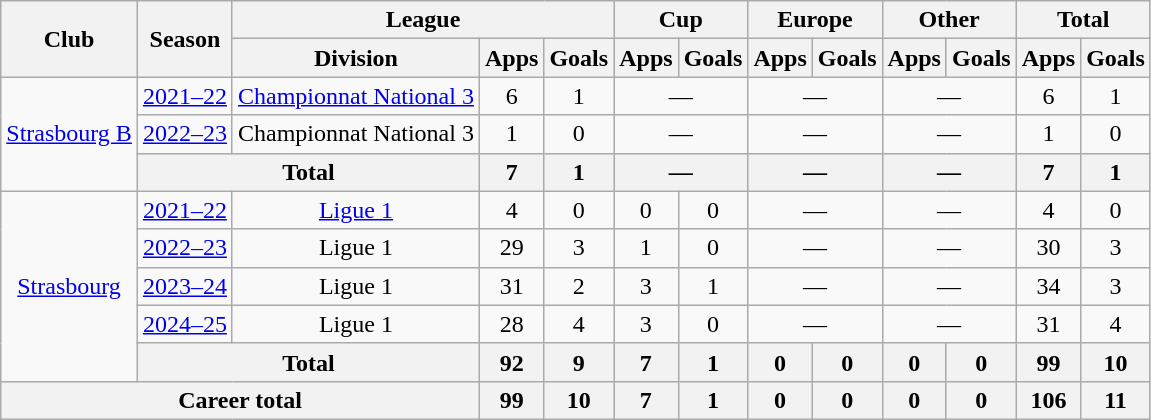<table class="wikitable" style="text-align: center">
<tr>
<th rowspan="2">Club</th>
<th rowspan="2">Season</th>
<th colspan="3">League</th>
<th colspan="2">Cup</th>
<th colspan="2">Europe</th>
<th colspan="2">Other</th>
<th colspan="2">Total</th>
</tr>
<tr>
<th>Division</th>
<th>Apps</th>
<th>Goals</th>
<th>Apps</th>
<th>Goals</th>
<th>Apps</th>
<th>Goals</th>
<th>Apps</th>
<th>Goals</th>
<th>Apps</th>
<th>Goals</th>
</tr>
<tr>
<td rowspan="3"><a href='#'>Strasbourg B</a></td>
<td><a href='#'>2021–22</a></td>
<td><a href='#'>Championnat National 3</a></td>
<td>6</td>
<td>1</td>
<td colspan="2">—</td>
<td colspan="2">—</td>
<td colspan="2">—</td>
<td>6</td>
<td>1</td>
</tr>
<tr>
<td><a href='#'>2022–23</a></td>
<td>Championnat National 3</td>
<td>1</td>
<td>0</td>
<td colspan="2">—</td>
<td colspan="2">—</td>
<td colspan="2">—</td>
<td>1</td>
<td>0</td>
</tr>
<tr>
<th colspan="2">Total</th>
<th>7</th>
<th>1</th>
<th colspan="2">—</th>
<th colspan="2">—</th>
<th colspan="2">—</th>
<th>7</th>
<th>1</th>
</tr>
<tr>
<td rowspan="5"><a href='#'>Strasbourg</a></td>
<td><a href='#'>2021–22</a></td>
<td><a href='#'>Ligue 1</a></td>
<td>4</td>
<td>0</td>
<td>0</td>
<td>0</td>
<td colspan="2">—</td>
<td colspan="2">—</td>
<td>4</td>
<td>0</td>
</tr>
<tr>
<td><a href='#'>2022–23</a></td>
<td>Ligue 1</td>
<td>29</td>
<td>3</td>
<td>1</td>
<td>0</td>
<td colspan="2">—</td>
<td colspan="2">—</td>
<td>30</td>
<td>3</td>
</tr>
<tr>
<td><a href='#'>2023–24</a></td>
<td>Ligue 1</td>
<td>31</td>
<td>2</td>
<td>3</td>
<td>1</td>
<td colspan="2">—</td>
<td colspan="2">—</td>
<td>34</td>
<td>3</td>
</tr>
<tr>
<td><a href='#'>2024–25</a></td>
<td>Ligue 1</td>
<td>28</td>
<td>4</td>
<td>3</td>
<td>0</td>
<td colspan="2">—</td>
<td colspan="2">—</td>
<td>31</td>
<td>4</td>
</tr>
<tr>
<th colspan="2">Total</th>
<th>92</th>
<th>9</th>
<th>7</th>
<th>1</th>
<th>0</th>
<th>0</th>
<th>0</th>
<th>0</th>
<th>99</th>
<th>10</th>
</tr>
<tr>
<th colspan="3">Career total</th>
<th>99</th>
<th>10</th>
<th>7</th>
<th>1</th>
<th>0</th>
<th>0</th>
<th>0</th>
<th>0</th>
<th>106</th>
<th>11</th>
</tr>
</table>
